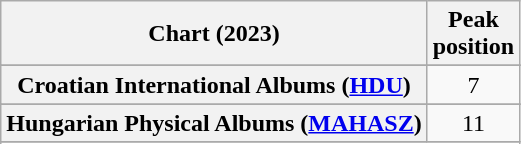<table class="wikitable sortable plainrowheaders" style="text-align:center;">
<tr>
<th scope="col">Chart (2023)</th>
<th scope="col">Peak<br>position</th>
</tr>
<tr>
</tr>
<tr>
</tr>
<tr>
<th scope="row">Croatian International Albums (<a href='#'>HDU</a>)</th>
<td>7</td>
</tr>
<tr>
</tr>
<tr>
</tr>
<tr>
<th scope="row">Hungarian Physical Albums (<a href='#'>MAHASZ</a>)</th>
<td>11</td>
</tr>
<tr>
</tr>
<tr>
</tr>
<tr>
</tr>
<tr>
</tr>
</table>
